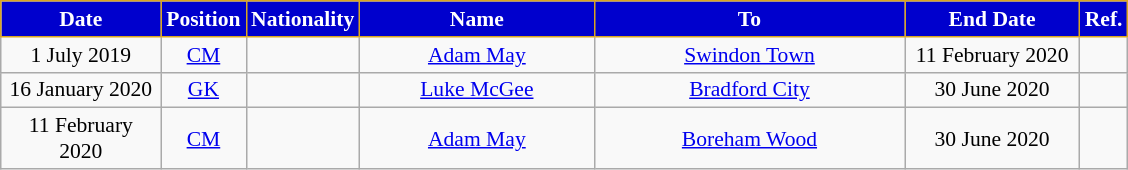<table class="wikitable" style="text-align:center; font-size:90%; ">
<tr>
<th style="background:mediumblue;color:white;border:1px solid goldenrod; width:100px;">Date</th>
<th style="background:mediumblue;color:white;border:1px solid goldenrod; width:50px;">Position</th>
<th style="background:mediumblue;color:white;border:1px solid goldenrod; width:50px;">Nationality</th>
<th style="background:mediumblue;color:white;border:1px solid goldenrod; width:150px;">Name</th>
<th style="background:mediumblue;color:white;border:1px solid goldenrod; width:200px;">To</th>
<th style="background:mediumblue;color:white;border:1px solid goldenrod; width:110px;">End Date</th>
<th style="background:mediumblue;color:white;border:1px solid goldenrod; width:25px;">Ref.</th>
</tr>
<tr>
<td>1 July 2019</td>
<td><a href='#'>CM</a></td>
<td></td>
<td><a href='#'>Adam May</a></td>
<td> <a href='#'>Swindon Town</a></td>
<td>11 February 2020</td>
<td></td>
</tr>
<tr>
<td>16 January 2020</td>
<td><a href='#'>GK</a></td>
<td></td>
<td><a href='#'>Luke McGee</a></td>
<td> <a href='#'>Bradford City</a></td>
<td>30 June 2020</td>
<td></td>
</tr>
<tr>
<td>11 February 2020</td>
<td><a href='#'>CM</a></td>
<td></td>
<td><a href='#'>Adam May</a></td>
<td> <a href='#'>Boreham Wood</a></td>
<td>30 June 2020</td>
<td></td>
</tr>
</table>
